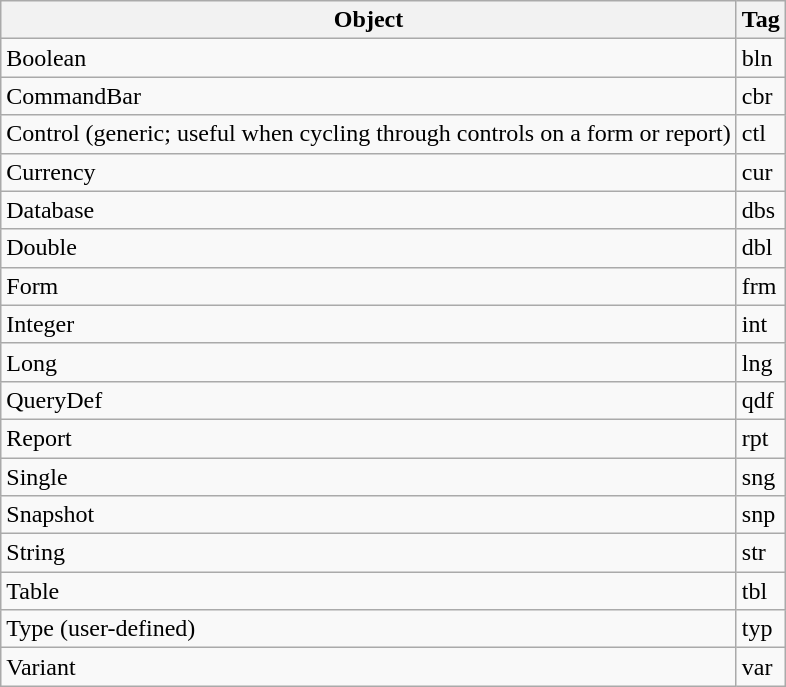<table class="wikitable">
<tr>
<th>Object</th>
<th>Tag</th>
</tr>
<tr>
<td>Boolean</td>
<td>bln</td>
</tr>
<tr>
<td>CommandBar</td>
<td>cbr</td>
</tr>
<tr>
<td>Control (generic; useful when cycling through controls on a form or report)</td>
<td>ctl</td>
</tr>
<tr>
<td>Currency</td>
<td>cur</td>
</tr>
<tr>
<td>Database</td>
<td>dbs</td>
</tr>
<tr>
<td>Double</td>
<td>dbl</td>
</tr>
<tr>
<td>Form</td>
<td>frm</td>
</tr>
<tr>
<td>Integer</td>
<td>int</td>
</tr>
<tr>
<td>Long</td>
<td>lng</td>
</tr>
<tr>
<td>QueryDef</td>
<td>qdf</td>
</tr>
<tr>
<td>Report</td>
<td>rpt</td>
</tr>
<tr>
<td>Single</td>
<td>sng</td>
</tr>
<tr>
<td>Snapshot</td>
<td>snp</td>
</tr>
<tr>
<td>String</td>
<td>str</td>
</tr>
<tr>
<td>Table</td>
<td>tbl</td>
</tr>
<tr>
<td>Type (user-defined)</td>
<td>typ</td>
</tr>
<tr>
<td>Variant</td>
<td>var</td>
</tr>
</table>
